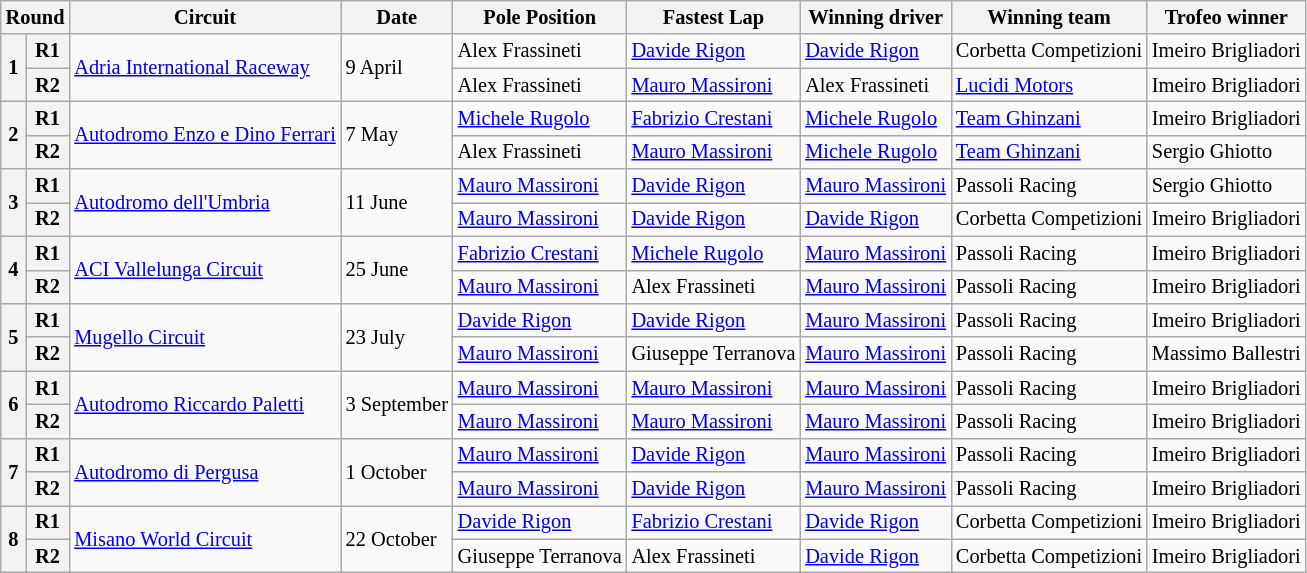<table class="wikitable" style="font-size: 85%;">
<tr>
<th colspan=2>Round</th>
<th>Circuit</th>
<th>Date</th>
<th>Pole Position</th>
<th>Fastest Lap</th>
<th>Winning driver</th>
<th>Winning team</th>
<th>Trofeo winner</th>
</tr>
<tr>
<th rowspan=2>1</th>
<th>R1</th>
<td rowspan=2><a href='#'>Adria International Raceway</a></td>
<td rowspan=2>9 April</td>
<td> Alex Frassineti</td>
<td> <a href='#'>Davide Rigon</a></td>
<td> <a href='#'>Davide Rigon</a></td>
<td>Corbetta Competizioni</td>
<td> Imeiro Brigliadori</td>
</tr>
<tr>
<th>R2</th>
<td> Alex Frassineti</td>
<td> <a href='#'>Mauro Massironi</a></td>
<td> Alex Frassineti</td>
<td><a href='#'>Lucidi Motors</a></td>
<td> Imeiro Brigliadori</td>
</tr>
<tr>
<th rowspan=2>2</th>
<th>R1</th>
<td rowspan=2 nowrap><a href='#'>Autodromo Enzo e Dino Ferrari</a></td>
<td rowspan=2>7 May</td>
<td> <a href='#'>Michele Rugolo</a></td>
<td> <a href='#'>Fabrizio Crestani</a></td>
<td> <a href='#'>Michele Rugolo</a></td>
<td><a href='#'>Team Ghinzani</a></td>
<td> Imeiro Brigliadori</td>
</tr>
<tr>
<th>R2</th>
<td> Alex Frassineti</td>
<td> <a href='#'>Mauro Massironi</a></td>
<td> <a href='#'>Michele Rugolo</a></td>
<td><a href='#'>Team Ghinzani</a></td>
<td> Sergio Ghiotto</td>
</tr>
<tr>
<th rowspan=2>3</th>
<th>R1</th>
<td rowspan=2><a href='#'>Autodromo dell'Umbria</a></td>
<td rowspan=2>11 June</td>
<td> <a href='#'>Mauro Massironi</a></td>
<td> <a href='#'>Davide Rigon</a></td>
<td> <a href='#'>Mauro Massironi</a></td>
<td>Passoli Racing</td>
<td> Sergio Ghiotto</td>
</tr>
<tr>
<th>R2</th>
<td> <a href='#'>Mauro Massironi</a></td>
<td> <a href='#'>Davide Rigon</a></td>
<td> <a href='#'>Davide Rigon</a></td>
<td>Corbetta Competizioni</td>
<td> Imeiro Brigliadori</td>
</tr>
<tr>
<th rowspan=2>4</th>
<th>R1</th>
<td rowspan=2><a href='#'>ACI Vallelunga Circuit</a></td>
<td rowspan=2>25 June</td>
<td> <a href='#'>Fabrizio Crestani</a></td>
<td> <a href='#'>Michele Rugolo</a></td>
<td> <a href='#'>Mauro Massironi</a></td>
<td>Passoli Racing</td>
<td> Imeiro Brigliadori</td>
</tr>
<tr>
<th>R2</th>
<td> <a href='#'>Mauro Massironi</a></td>
<td> Alex Frassineti</td>
<td> <a href='#'>Mauro Massironi</a></td>
<td>Passoli Racing</td>
<td> Imeiro Brigliadori</td>
</tr>
<tr>
<th rowspan=2>5</th>
<th>R1</th>
<td rowspan=2><a href='#'>Mugello Circuit</a></td>
<td rowspan=2>23 July</td>
<td> <a href='#'>Davide Rigon</a></td>
<td> <a href='#'>Davide Rigon</a></td>
<td> <a href='#'>Mauro Massironi</a></td>
<td>Passoli Racing</td>
<td> Imeiro Brigliadori</td>
</tr>
<tr>
<th>R2</th>
<td> <a href='#'>Mauro Massironi</a></td>
<td nowrap> Giuseppe Terranova</td>
<td> <a href='#'>Mauro Massironi</a></td>
<td>Passoli Racing</td>
<td nowrap> Massimo Ballestri</td>
</tr>
<tr>
<th rowspan=2>6</th>
<th>R1</th>
<td rowspan=2><a href='#'>Autodromo Riccardo Paletti</a></td>
<td rowspan=2 nowrap>3 September</td>
<td nowrap> <a href='#'>Mauro Massironi</a></td>
<td nowrap> <a href='#'>Mauro Massironi</a></td>
<td nowrap> <a href='#'>Mauro Massironi</a></td>
<td nowrap>Passoli Racing</td>
<td nowrap> Imeiro Brigliadori</td>
</tr>
<tr>
<th>R2</th>
<td> <a href='#'>Mauro Massironi</a></td>
<td> <a href='#'>Mauro Massironi</a></td>
<td> <a href='#'>Mauro Massironi</a></td>
<td>Passoli Racing</td>
<td> Imeiro Brigliadori</td>
</tr>
<tr>
<th rowspan=2>7</th>
<th>R1</th>
<td rowspan=2><a href='#'>Autodromo di Pergusa</a></td>
<td rowspan=2>1 October</td>
<td> <a href='#'>Mauro Massironi</a></td>
<td> <a href='#'>Davide Rigon</a></td>
<td> <a href='#'>Mauro Massironi</a></td>
<td>Passoli Racing</td>
<td> Imeiro Brigliadori</td>
</tr>
<tr>
<th>R2</th>
<td> <a href='#'>Mauro Massironi</a></td>
<td> <a href='#'>Davide Rigon</a></td>
<td> <a href='#'>Mauro Massironi</a></td>
<td>Passoli Racing</td>
<td> Imeiro Brigliadori</td>
</tr>
<tr>
<th rowspan=2>8</th>
<th>R1</th>
<td rowspan=2><a href='#'>Misano World Circuit</a></td>
<td rowspan=2>22 October</td>
<td> <a href='#'>Davide Rigon</a></td>
<td> <a href='#'>Fabrizio Crestani</a></td>
<td> <a href='#'>Davide Rigon</a></td>
<td>Corbetta Competizioni</td>
<td> Imeiro Brigliadori</td>
</tr>
<tr>
<th>R2</th>
<td nowrap> Giuseppe Terranova</td>
<td> Alex Frassineti</td>
<td> <a href='#'>Davide Rigon</a></td>
<td nowrap>Corbetta Competizioni</td>
<td> Imeiro Brigliadori</td>
</tr>
</table>
